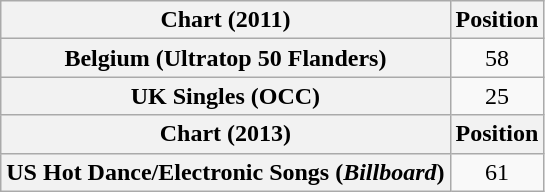<table class="wikitable plainrowheaders" style="text-align:center">
<tr>
<th scope="col">Chart (2011)</th>
<th scope="col">Position</th>
</tr>
<tr>
<th scope="row">Belgium (Ultratop 50 Flanders)</th>
<td>58</td>
</tr>
<tr>
<th scope="row">UK Singles (OCC)</th>
<td>25</td>
</tr>
<tr>
<th scope="col">Chart (2013)</th>
<th scope="col">Position</th>
</tr>
<tr>
<th scope="row">US Hot Dance/Electronic Songs (<em>Billboard</em>)</th>
<td>61</td>
</tr>
</table>
